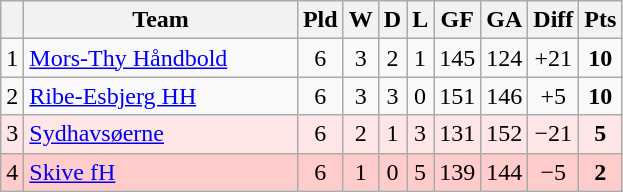<table class="wikitable sortable" style="text-align:center">
<tr>
<th></th>
<th width="175">Team</th>
<th>Pld</th>
<th>W</th>
<th>D</th>
<th>L</th>
<th>GF</th>
<th>GA</th>
<th>Diff</th>
<th>Pts</th>
</tr>
<tr>
<td>1</td>
<td align=left> <a href='#'>Mors-Thy Håndbold</a></td>
<td>6</td>
<td>3</td>
<td>2</td>
<td>1</td>
<td>145</td>
<td>124</td>
<td>+21</td>
<td><strong>10</strong></td>
</tr>
<tr>
<td>2</td>
<td align=left> <a href='#'>Ribe-Esbjerg HH</a></td>
<td>6</td>
<td>3</td>
<td>3</td>
<td>0</td>
<td>151</td>
<td>146</td>
<td>+5</td>
<td><strong>10</strong></td>
</tr>
<tr style="background: #FFE6E6;">
<td>3</td>
<td align=left> <a href='#'>Sydhavsøerne</a></td>
<td>6</td>
<td>2</td>
<td>1</td>
<td>3</td>
<td>131</td>
<td>152</td>
<td>−21</td>
<td><strong>5</strong></td>
</tr>
<tr style="background: #FFCCCC;">
<td>4</td>
<td align=left> <a href='#'>Skive fH</a></td>
<td>6</td>
<td>1</td>
<td>0</td>
<td>5</td>
<td>139</td>
<td>144</td>
<td>−5</td>
<td><strong>2</strong></td>
</tr>
</table>
